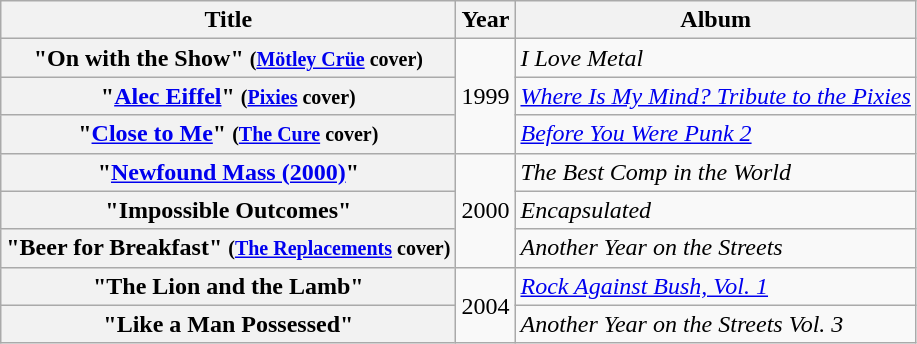<table class="wikitable plainrowheaders" style="text-align:left">
<tr>
<th scope=col>Title</th>
<th scope=col>Year</th>
<th scope=col>Album</th>
</tr>
<tr>
<th scope="row">"On with the Show" <small>(<a href='#'>Mötley Crüe</a> cover)</small></th>
<td rowspan="3">1999</td>
<td><em>I Love Metal</em></td>
</tr>
<tr>
<th scope="row">"<a href='#'>Alec Eiffel</a>" <small>(<a href='#'>Pixies</a> cover)</small></th>
<td><em><a href='#'>Where Is My Mind? Tribute to the Pixies</a></em></td>
</tr>
<tr>
<th scope="row">"<a href='#'>Close to Me</a>" <small>(<a href='#'>The Cure</a> cover)</small></th>
<td><em><a href='#'>Before You Were Punk 2</a></em></td>
</tr>
<tr>
<th scope="row">"<a href='#'>Newfound Mass (2000)</a>"</th>
<td rowspan="3">2000</td>
<td><em>The Best Comp in the World</em></td>
</tr>
<tr>
<th scope="row">"Impossible Outcomes"</th>
<td><em>Encapsulated</em></td>
</tr>
<tr>
<th scope="row">"Beer for Breakfast" <small>(<a href='#'>The Replacements</a> cover)</small></th>
<td><em>Another Year on the Streets</em></td>
</tr>
<tr>
<th scope="row">"The Lion and the Lamb"</th>
<td rowspan="2">2004</td>
<td><em><a href='#'>Rock Against Bush, Vol. 1</a></em></td>
</tr>
<tr>
<th scope="row">"Like a Man Possessed"</th>
<td><em>Another Year on the Streets Vol. 3</em></td>
</tr>
</table>
